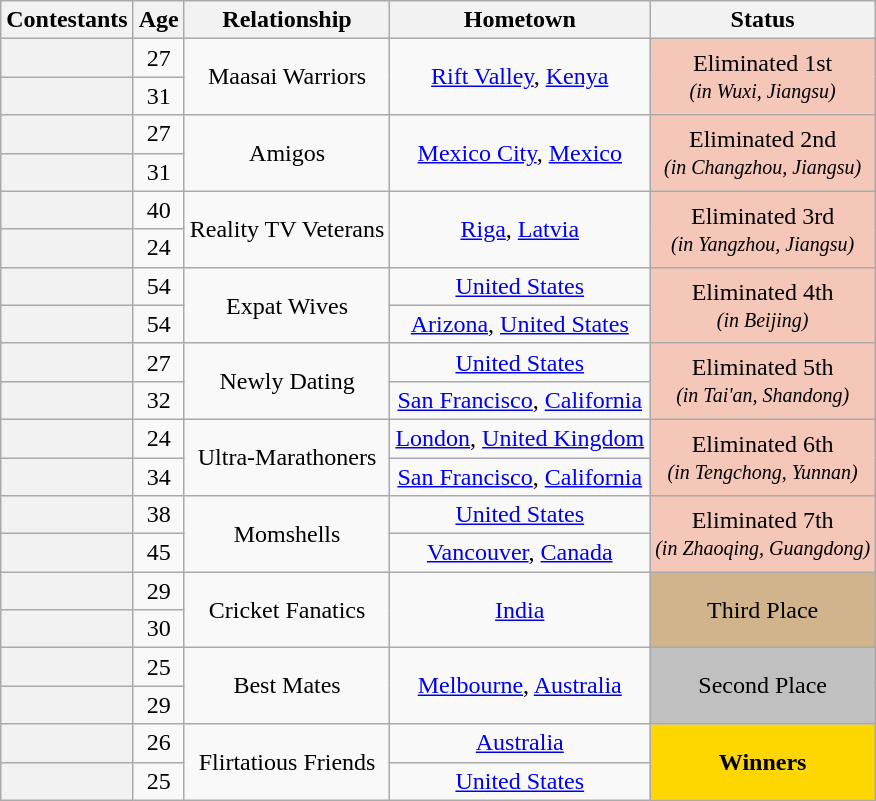<table class="wikitable sortable" style="text-align:center;">
<tr>
<th scope="col">Contestants</th>
<th scope="col">Age</th>
<th class="unsortable" scope="col">Relationship</th>
<th scope="col" class="unsortable">Hometown</th>
<th scope="col">Status</th>
</tr>
<tr>
<th scope="row"></th>
<td>27</td>
<td rowspan="2">Maasai Warriors</td>
<td rowspan="2"><a href='#'>Rift Valley</a>, <a href='#'>Kenya</a></td>
<td rowspan="2" bgcolor="f4c7b8">Eliminated 1st<br><small><em>(in Wuxi, Jiangsu)</em></small></td>
</tr>
<tr>
<th scope="row"></th>
<td>31</td>
</tr>
<tr>
<th scope="row"></th>
<td>27</td>
<td rowspan="2">Amigos</td>
<td rowspan="2"><a href='#'>Mexico City</a>, <a href='#'>Mexico</a></td>
<td rowspan="2" bgcolor="f4c7b8">Eliminated 2nd<br><small><em>(in Changzhou, Jiangsu)</em></small></td>
</tr>
<tr>
<th scope="row"></th>
<td>31</td>
</tr>
<tr>
<th scope="row"></th>
<td>40</td>
<td rowspan="2">Reality TV Veterans</td>
<td rowspan="2"><a href='#'>Riga</a>, <a href='#'>Latvia</a></td>
<td rowspan="2" bgcolor="f4c7b8">Eliminated 3rd<br><small><em>(in Yangzhou, Jiangsu)</em></small></td>
</tr>
<tr>
<th scope="row"></th>
<td>24</td>
</tr>
<tr>
<th scope="row"></th>
<td>54</td>
<td rowspan="2">Expat Wives</td>
<td><a href='#'>United States</a></td>
<td rowspan="2" bgcolor="f4c7b8">Eliminated 4th<br><small><em>(in Beijing)</em></small></td>
</tr>
<tr>
<th scope="row"></th>
<td>54</td>
<td><a href='#'>Arizona</a>, <a href='#'>United States</a></td>
</tr>
<tr>
<th scope="row"></th>
<td>27</td>
<td rowspan="2">Newly Dating</td>
<td><a href='#'>United States</a></td>
<td rowspan="2" bgcolor="f4c7b8">Eliminated 5th<br><small><em>(in Tai'an, Shandong)</em></small></td>
</tr>
<tr>
<th scope="row"></th>
<td>32</td>
<td><a href='#'>San Francisco</a>, <a href='#'>California</a></td>
</tr>
<tr>
<th scope="row"></th>
<td>24</td>
<td rowspan="2">Ultra-Marathoners</td>
<td><a href='#'>London</a>, <a href='#'>United Kingdom</a></td>
<td rowspan="2" bgcolor="f4c7b8">Eliminated 6th<br><small><em>(in Tengchong, Yunnan)</em></small></td>
</tr>
<tr>
<th scope="row"></th>
<td>34</td>
<td><a href='#'>San Francisco</a>, <a href='#'>California</a></td>
</tr>
<tr>
<th scope="row"></th>
<td>38</td>
<td rowspan="2">Momshells</td>
<td><a href='#'>United States</a></td>
<td rowspan="2" bgcolor="f4c7b8">Eliminated 7th<br><small><em>(in Zhaoqing, Guangdong)</em></small></td>
</tr>
<tr>
<th scope="row"></th>
<td>45</td>
<td><a href='#'>Vancouver</a>, <a href='#'>Canada</a></td>
</tr>
<tr>
<th scope="row"></th>
<td>29</td>
<td rowspan="2">Cricket Fanatics</td>
<td rowspan="2"><a href='#'>India</a></td>
<td rowspan="2" bgcolor="tan">Third Place</td>
</tr>
<tr>
<th scope="row"></th>
<td>30</td>
</tr>
<tr>
<th scope="row"></th>
<td>25</td>
<td rowspan="2">Best Mates</td>
<td rowspan="2"><a href='#'>Melbourne</a>, <a href='#'>Australia</a></td>
<td rowspan="2" bgcolor="silver">Second Place</td>
</tr>
<tr>
<th scope="row"></th>
<td>29</td>
</tr>
<tr>
<th scope="row"></th>
<td>26</td>
<td rowspan="2">Flirtatious Friends</td>
<td><a href='#'>Australia</a></td>
<td rowspan="2" bgcolor="gold"><strong>Winners</strong></td>
</tr>
<tr>
<th scope="row"></th>
<td>25</td>
<td><a href='#'>United States</a></td>
</tr>
</table>
